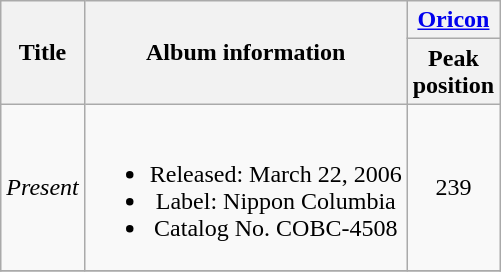<table class="wikitable plainrowheaders" style="text-align:center">
<tr>
<th rowspan=2; style=>Title</th>
<th rowspan=2;>Album information</th>
<th colspan=1; style=><a href='#'>Oricon</a></th>
</tr>
<tr>
<th style=>Peak<br>position</th>
</tr>
<tr>
<td align=left><em>Present</em></td>
<td><br><ul><li>Released: March 22, 2006</li><li>Label: Nippon Columbia</li><li>Catalog No. COBC-4508</li></ul></td>
<td>239</td>
</tr>
<tr>
</tr>
</table>
